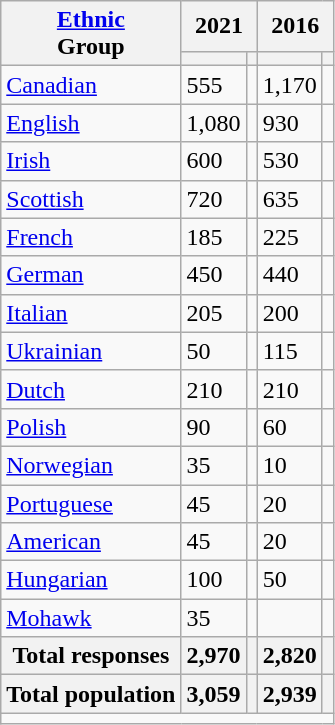<table class="wikitable collapsible sortable">
<tr>
<th rowspan="2"><a href='#'>Ethnic</a><br>Group</th>
<th colspan="2">2021</th>
<th colspan="2">2016</th>
</tr>
<tr>
<th><a href='#'></a></th>
<th></th>
<th><a href='#'></a></th>
<th></th>
</tr>
<tr>
<td><a href='#'>Canadian</a></td>
<td>555</td>
<td></td>
<td>1,170</td>
<td></td>
</tr>
<tr>
<td><a href='#'>English</a></td>
<td>1,080</td>
<td></td>
<td>930</td>
<td></td>
</tr>
<tr>
<td><a href='#'>Irish</a></td>
<td>600</td>
<td></td>
<td>530</td>
<td></td>
</tr>
<tr>
<td><a href='#'>Scottish</a></td>
<td>720</td>
<td></td>
<td>635</td>
<td></td>
</tr>
<tr>
<td><a href='#'>French</a></td>
<td>185</td>
<td></td>
<td>225</td>
<td></td>
</tr>
<tr>
<td><a href='#'>German</a></td>
<td>450</td>
<td></td>
<td>440</td>
<td></td>
</tr>
<tr>
<td><a href='#'>Italian</a></td>
<td>205</td>
<td></td>
<td>200</td>
<td></td>
</tr>
<tr>
<td><a href='#'>Ukrainian</a></td>
<td>50</td>
<td></td>
<td>115</td>
<td></td>
</tr>
<tr>
<td><a href='#'>Dutch</a></td>
<td>210</td>
<td></td>
<td>210</td>
<td></td>
</tr>
<tr>
<td><a href='#'>Polish</a></td>
<td>90</td>
<td></td>
<td>60</td>
<td></td>
</tr>
<tr>
<td><a href='#'>Norwegian</a></td>
<td>35</td>
<td></td>
<td>10</td>
<td></td>
</tr>
<tr>
<td><a href='#'>Portuguese</a></td>
<td>45</td>
<td></td>
<td>20</td>
<td></td>
</tr>
<tr>
<td><a href='#'>American</a></td>
<td>45</td>
<td></td>
<td>20</td>
<td></td>
</tr>
<tr>
<td><a href='#'>Hungarian</a></td>
<td>100</td>
<td></td>
<td>50</td>
<td></td>
</tr>
<tr>
<td><a href='#'>Mohawk</a></td>
<td>35</td>
<td></td>
<td></td>
<td></td>
</tr>
<tr>
<th>Total responses</th>
<th>2,970</th>
<th></th>
<th>2,820</th>
<th></th>
</tr>
<tr>
<th>Total population</th>
<th>3,059</th>
<th></th>
<th>2,939</th>
<th></th>
</tr>
<tr class="sortbottom">
<td colspan="15"></td>
</tr>
</table>
